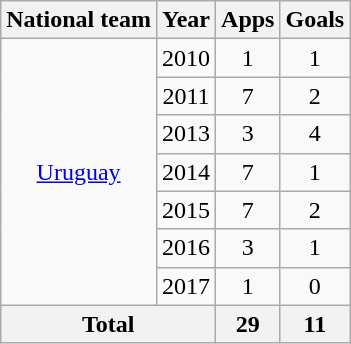<table class="wikitable" style="text-align:center">
<tr>
<th>National team</th>
<th>Year</th>
<th>Apps</th>
<th>Goals</th>
</tr>
<tr>
<td rowspan="7"><a href='#'>Uruguay</a></td>
<td>2010</td>
<td>1</td>
<td>1</td>
</tr>
<tr>
<td>2011</td>
<td>7</td>
<td>2</td>
</tr>
<tr>
<td>2013</td>
<td>3</td>
<td>4</td>
</tr>
<tr>
<td>2014</td>
<td>7</td>
<td>1</td>
</tr>
<tr>
<td>2015</td>
<td>7</td>
<td>2</td>
</tr>
<tr>
<td>2016</td>
<td>3</td>
<td>1</td>
</tr>
<tr>
<td>2017</td>
<td>1</td>
<td>0</td>
</tr>
<tr>
<th colspan="2">Total</th>
<th>29</th>
<th>11</th>
</tr>
</table>
